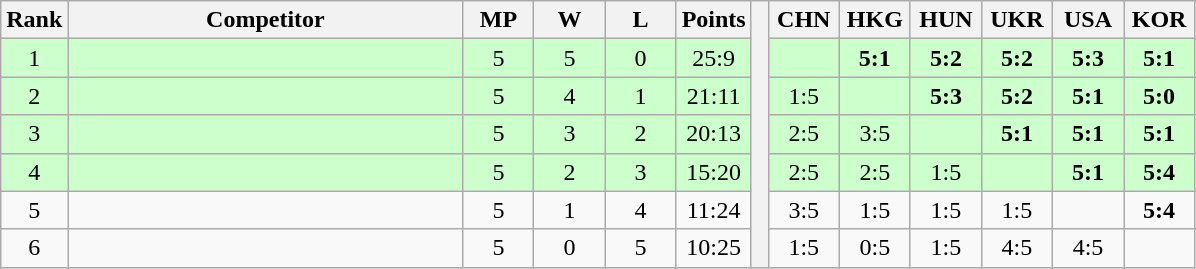<table class="wikitable" style="text-align:center">
<tr>
<th>Rank</th>
<th style="width:16em">Competitor</th>
<th style="width:2.5em">MP</th>
<th style="width:2.5em">W</th>
<th style="width:2.5em">L</th>
<th>Points</th>
<th rowspan="7"> </th>
<th style="width:2.5em">CHN</th>
<th style="width:2.5em">HKG</th>
<th style="width:2.5em">HUN</th>
<th style="width:2.5em">UKR</th>
<th style="width:2.5em">USA</th>
<th style="width:2.5em">KOR</th>
</tr>
<tr style="background:#cfc;">
<td>1</td>
<td style="text-align:left"></td>
<td>5</td>
<td>5</td>
<td>0</td>
<td>25:9</td>
<td></td>
<td><strong>5:1</strong></td>
<td><strong>5:2</strong></td>
<td><strong>5:2</strong></td>
<td><strong>5:3</strong></td>
<td><strong>5:1</strong></td>
</tr>
<tr style="background:#cfc;">
<td>2</td>
<td style="text-align:left"></td>
<td>5</td>
<td>4</td>
<td>1</td>
<td>21:11</td>
<td>1:5</td>
<td></td>
<td><strong>5:3</strong></td>
<td><strong>5:2</strong></td>
<td><strong>5:1</strong></td>
<td><strong>5:0</strong></td>
</tr>
<tr style="background:#cfc;">
<td>3</td>
<td style="text-align:left"></td>
<td>5</td>
<td>3</td>
<td>2</td>
<td>20:13</td>
<td>2:5</td>
<td>3:5</td>
<td></td>
<td><strong>5:1</strong></td>
<td><strong>5:1</strong></td>
<td><strong>5:1</strong></td>
</tr>
<tr style="background:#cfc;">
<td>4</td>
<td style="text-align:left"></td>
<td>5</td>
<td>2</td>
<td>3</td>
<td>15:20</td>
<td>2:5</td>
<td>2:5</td>
<td>1:5</td>
<td></td>
<td><strong>5:1</strong></td>
<td><strong>5:4</strong></td>
</tr>
<tr>
<td>5</td>
<td style="text-align:left"></td>
<td>5</td>
<td>1</td>
<td>4</td>
<td>11:24</td>
<td>3:5</td>
<td>1:5</td>
<td>1:5</td>
<td>1:5</td>
<td></td>
<td><strong>5:4</strong></td>
</tr>
<tr>
<td>6</td>
<td style="text-align:left"></td>
<td>5</td>
<td>0</td>
<td>5</td>
<td>10:25</td>
<td>1:5</td>
<td>0:5</td>
<td>1:5</td>
<td>4:5</td>
<td>4:5</td>
<td></td>
</tr>
</table>
